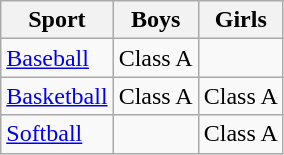<table class="wikitable">
<tr>
<th>Sport</th>
<th>Boys</th>
<th>Girls</th>
</tr>
<tr>
<td><a href='#'>Baseball</a></td>
<td>Class A</td>
<td></td>
</tr>
<tr>
<td><a href='#'>Basketball</a></td>
<td>Class A</td>
<td>Class A</td>
</tr>
<tr>
<td><a href='#'>Softball</a></td>
<td></td>
<td>Class A</td>
</tr>
</table>
